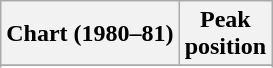<table class="wikitable sortable plainrowheaders" style="text-align:center">
<tr>
<th>Chart (1980–81)</th>
<th>Peak<br>position</th>
</tr>
<tr>
</tr>
<tr>
</tr>
<tr>
</tr>
<tr>
</tr>
<tr>
</tr>
<tr>
</tr>
</table>
